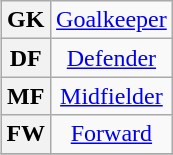<table class="wikitable plainrowheaders" style="text-align:center;margin-left:1em;float:right">
<tr>
<th>GK</th>
<td><a href='#'>Goalkeeper</a></td>
</tr>
<tr>
<th>DF</th>
<td><a href='#'>Defender</a></td>
</tr>
<tr>
<th>MF</th>
<td><a href='#'>Midfielder</a></td>
</tr>
<tr>
<th>FW</th>
<td><a href='#'>Forward</a></td>
</tr>
<tr>
</tr>
</table>
